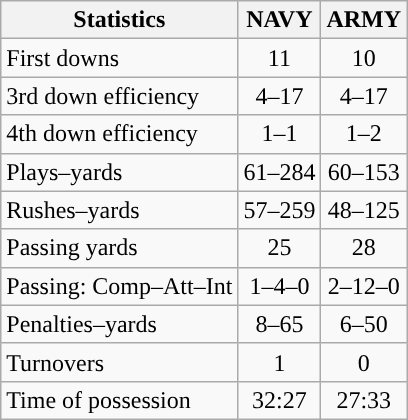<table class="wikitable">
<tr>
<th>Statistics</th>
<th>NAVY</th>
<th>ARMY</th>
</tr>
<tr>
<td>First downs</td>
<td align=center>11</td>
<td align=center>10</td>
</tr>
<tr>
<td>3rd down efficiency</td>
<td align=center>4–17</td>
<td align=center>4–17</td>
</tr>
<tr>
<td>4th down efficiency</td>
<td align=center>1–1</td>
<td align=center>1–2</td>
</tr>
<tr>
<td>Plays–yards</td>
<td align=center>61–284</td>
<td align=center>60–153</td>
</tr>
<tr>
<td>Rushes–yards</td>
<td align=center>57–259</td>
<td align=center>48–125</td>
</tr>
<tr>
<td>Passing yards</td>
<td align=center>25</td>
<td align=center>28</td>
</tr>
<tr>
<td>Passing: Comp–Att–Int</td>
<td align=center>1–4–0</td>
<td align=center>2–12–0</td>
</tr>
<tr>
<td>Penalties–yards</td>
<td align=center>8–65</td>
<td align=center>6–50</td>
</tr>
<tr>
<td>Turnovers</td>
<td align=center>1</td>
<td align=center>0</td>
</tr>
<tr>
<td>Time of possession</td>
<td align=center>32:27</td>
<td align=center>27:33</td>
</tr>
</table>
